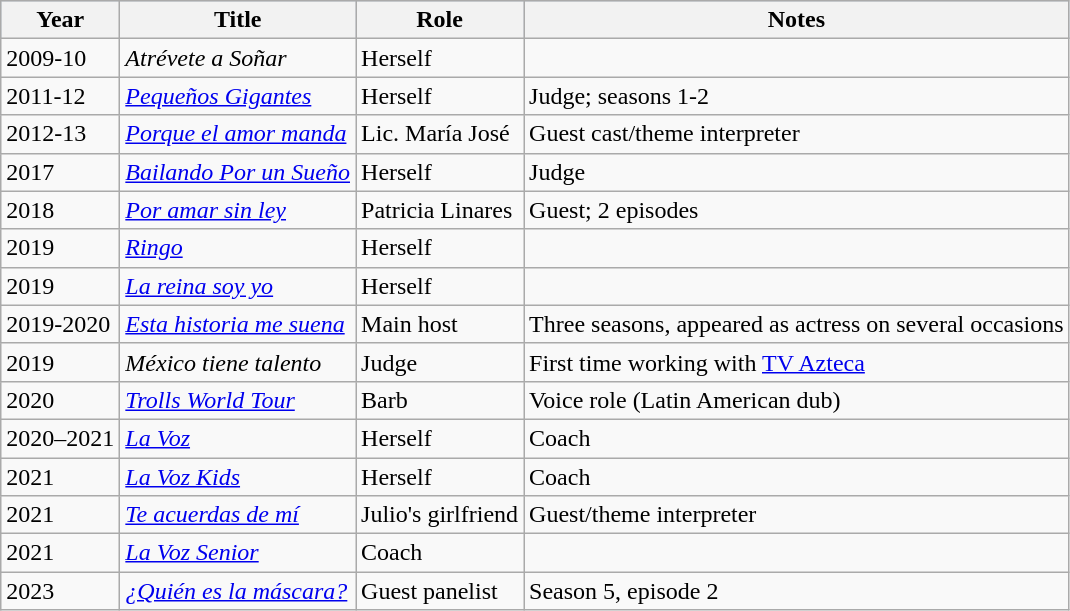<table class="wikitable">
<tr style="background:#b0c4de; text-align:center;">
<th>Year</th>
<th>Title</th>
<th>Role</th>
<th>Notes</th>
</tr>
<tr>
<td>2009-10</td>
<td><em>Atrévete a Soñar</em></td>
<td>Herself</td>
<td></td>
</tr>
<tr>
<td>2011-12</td>
<td><em><a href='#'>Pequeños Gigantes</a></em></td>
<td>Herself</td>
<td>Judge; seasons 1-2</td>
</tr>
<tr>
<td>2012-13</td>
<td><em><a href='#'>Porque el amor manda</a></em></td>
<td>Lic. María José</td>
<td>Guest cast/theme interpreter</td>
</tr>
<tr>
<td>2017</td>
<td><em><a href='#'>Bailando Por un Sueño</a></em></td>
<td>Herself</td>
<td>Judge</td>
</tr>
<tr>
<td>2018</td>
<td><em><a href='#'>Por amar sin ley</a></em></td>
<td>Patricia Linares</td>
<td>Guest; 2 episodes</td>
</tr>
<tr>
<td>2019</td>
<td><em><a href='#'>Ringo</a></em></td>
<td>Herself</td>
<td></td>
</tr>
<tr>
<td>2019</td>
<td><em><a href='#'>La reina soy yo</a></em></td>
<td>Herself</td>
<td></td>
</tr>
<tr>
<td>2019-2020</td>
<td><em><a href='#'>Esta historia me suena</a></em></td>
<td>Main host</td>
<td>Three seasons, appeared as actress on several occasions</td>
</tr>
<tr>
<td>2019</td>
<td><em>México tiene talento</em></td>
<td>Judge</td>
<td>First time working with <a href='#'>TV Azteca</a></td>
</tr>
<tr>
<td>2020</td>
<td><em><a href='#'>Trolls World Tour</a></em></td>
<td>Barb</td>
<td>Voice role (Latin American dub)</td>
</tr>
<tr>
<td>2020–2021</td>
<td><em><a href='#'>La Voz</a></em></td>
<td>Herself</td>
<td>Coach</td>
</tr>
<tr>
<td>2021</td>
<td><em><a href='#'>La Voz Kids</a></em></td>
<td>Herself</td>
<td>Coach</td>
</tr>
<tr>
<td>2021</td>
<td><em><a href='#'>Te acuerdas de mí</a></em></td>
<td>Julio's girlfriend</td>
<td>Guest/theme interpreter</td>
</tr>
<tr>
<td>2021</td>
<td><em><a href='#'>La Voz Senior</a></em></td>
<td>Coach</td>
<td></td>
</tr>
<tr>
<td>2023</td>
<td><em><a href='#'>¿Quién es la máscara?</a></em></td>
<td>Guest panelist</td>
<td>Season 5, episode 2</td>
</tr>
</table>
